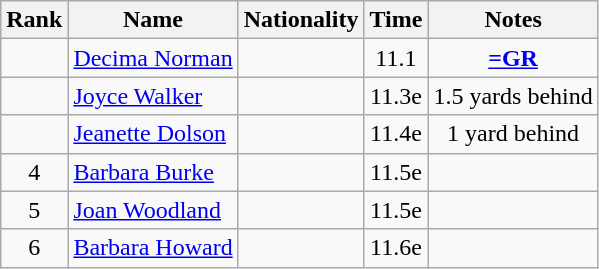<table class="wikitable sortable" style=" text-align:center">
<tr>
<th>Rank</th>
<th>Name</th>
<th>Nationality</th>
<th>Time</th>
<th>Notes</th>
</tr>
<tr>
<td></td>
<td align=left><a href='#'>Decima Norman</a></td>
<td align=left></td>
<td>11.1</td>
<td><strong><a href='#'>=GR</a></strong></td>
</tr>
<tr>
<td></td>
<td align=left><a href='#'>Joyce Walker</a></td>
<td align=left></td>
<td>11.3e</td>
<td>1.5 yards behind</td>
</tr>
<tr>
<td></td>
<td align=left><a href='#'>Jeanette Dolson</a></td>
<td align=left></td>
<td>11.4e</td>
<td>1 yard behind</td>
</tr>
<tr>
<td>4</td>
<td align=left><a href='#'>Barbara Burke</a></td>
<td align=left></td>
<td>11.5e</td>
<td></td>
</tr>
<tr>
<td>5</td>
<td align=left><a href='#'>Joan Woodland</a></td>
<td align=left></td>
<td>11.5e</td>
<td></td>
</tr>
<tr>
<td>6</td>
<td align=left><a href='#'>Barbara Howard</a></td>
<td align=left></td>
<td>11.6e</td>
<td></td>
</tr>
</table>
